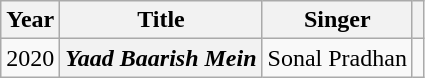<table class="wikitable plainrowheaders sortable">
<tr>
<th>Year</th>
<th>Title</th>
<th>Singer</th>
<th class="unsortable"></th>
</tr>
<tr>
<td>2020</td>
<th scope="row"><em>Yaad Baarish Mein</em></th>
<td>Sonal Pradhan</td>
<td></td>
</tr>
</table>
